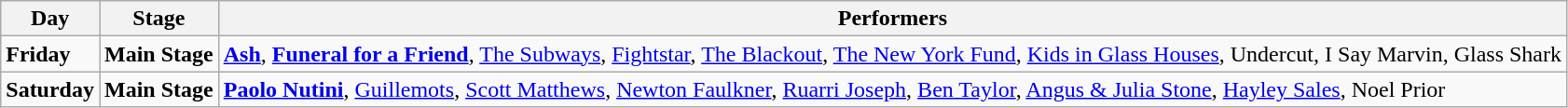<table class="wikitable">
<tr>
<th><strong>Day</strong></th>
<th><strong>Stage</strong></th>
<th><strong>Performers</strong></th>
</tr>
<tr>
<td><strong>Friday</strong></td>
<td><strong>Main Stage</strong></td>
<td><strong><a href='#'>Ash</a></strong>, <strong><a href='#'>Funeral for a Friend</a></strong>, <a href='#'>The Subways</a>, <a href='#'>Fightstar</a>, <a href='#'>The Blackout</a>, <a href='#'>The New York Fund</a>, <a href='#'>Kids in Glass Houses</a>, Undercut, I Say Marvin, Glass Shark</td>
</tr>
<tr>
<td><strong>Saturday</strong></td>
<td><strong>Main Stage</strong></td>
<td><strong><a href='#'>Paolo Nutini</a></strong>, <a href='#'>Guillemots</a>, <a href='#'>Scott Matthews</a>, <a href='#'>Newton Faulkner</a>, <a href='#'>Ruarri Joseph</a>, <a href='#'>Ben Taylor</a>, <a href='#'>Angus & Julia Stone</a>, <a href='#'>Hayley Sales</a>, Noel Prior</td>
</tr>
</table>
